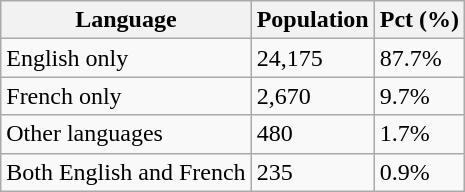<table class="wikitable">
<tr>
<th>Language</th>
<th>Population</th>
<th>Pct (%)</th>
</tr>
<tr>
<td>English only</td>
<td>24,175</td>
<td>87.7%</td>
</tr>
<tr>
<td>French only</td>
<td>2,670</td>
<td>9.7%</td>
</tr>
<tr>
<td>Other languages</td>
<td>480</td>
<td>1.7%</td>
</tr>
<tr>
<td>Both English and French</td>
<td>235</td>
<td>0.9%</td>
</tr>
</table>
